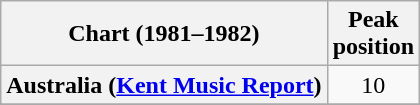<table class="wikitable sortable plainrowheaders" style="text-align:center">
<tr>
<th>Chart (1981–1982)</th>
<th>Peak<br>position</th>
</tr>
<tr>
<th scope="row">Australia (<a href='#'>Kent Music Report</a>)</th>
<td>10</td>
</tr>
<tr>
</tr>
<tr>
</tr>
<tr>
</tr>
</table>
